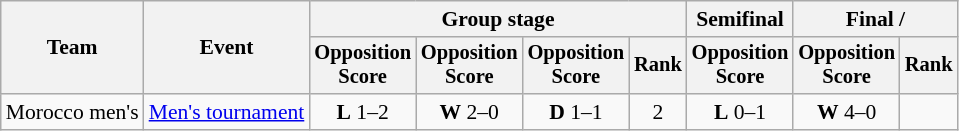<table class="wikitable" style="font-size:90%">
<tr>
<th rowspan="2">Team</th>
<th rowspan="2">Event</th>
<th colspan="4">Group stage</th>
<th>Semifinal</th>
<th colspan="2">Final / </th>
</tr>
<tr style="font-size:95%">
<th>Opposition<br>Score</th>
<th>Opposition<br>Score</th>
<th>Opposition<br>Score</th>
<th>Rank</th>
<th>Opposition<br>Score</th>
<th>Opposition<br>Score</th>
<th>Rank</th>
</tr>
<tr align="center">
<td align="left">Morocco men's</td>
<td align="left"><a href='#'>Men's tournament</a></td>
<td> <strong>L</strong> 1–2</td>
<td> <strong>W</strong> 2–0</td>
<td> <strong>D</strong> 1–1</td>
<td>2</td>
<td> <strong>L</strong> 0–1</td>
<td> <strong>W</strong> 4–0</td>
<td></td>
</tr>
</table>
